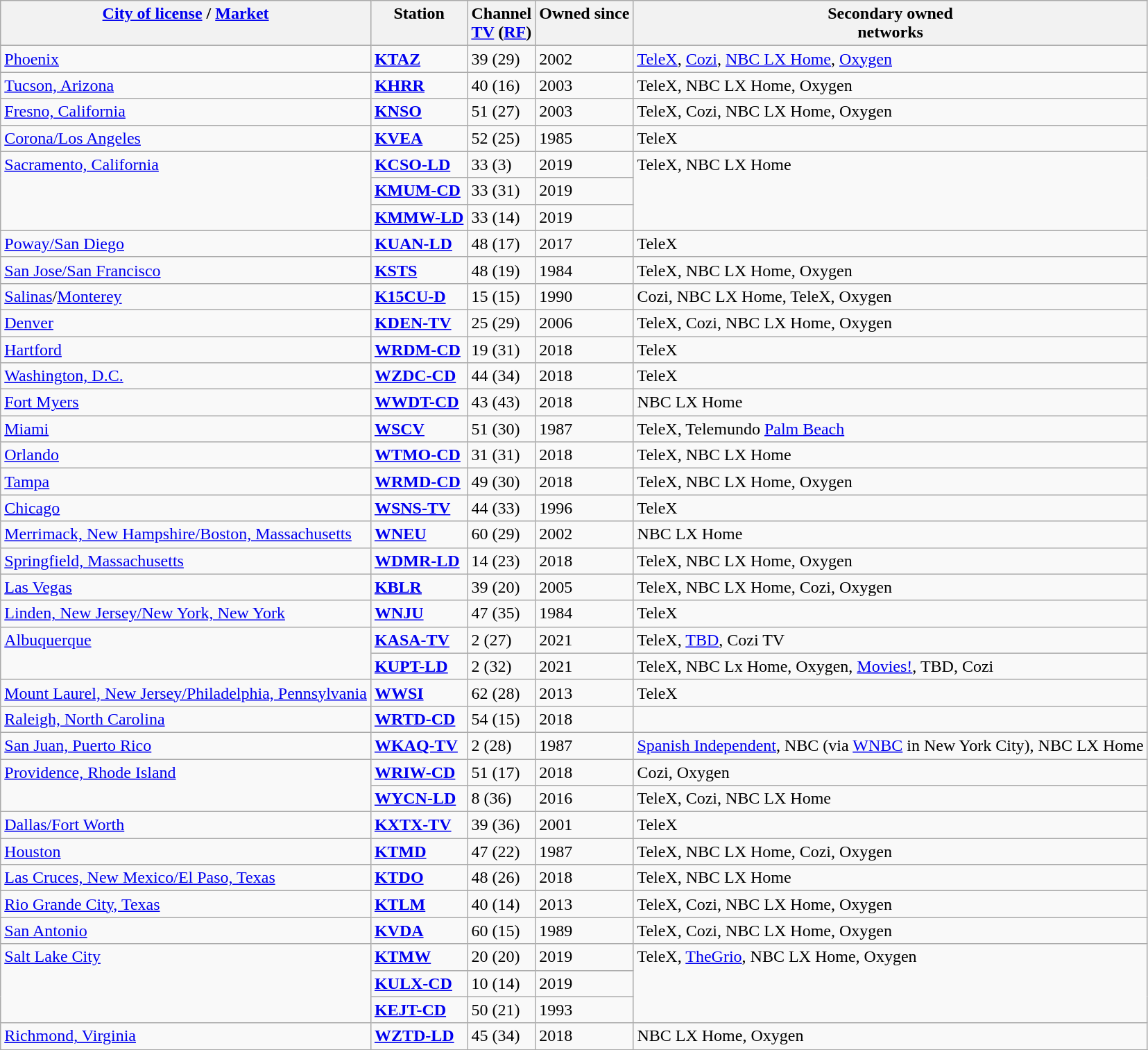<table class="wikitable sortable">
<tr style="vertical-align: top; text-align: left;">
<th><a href='#'>City of license</a> / <a href='#'>Market</a></th>
<th>Station</th>
<th>Channel<br><a href='#'>TV</a> (<a href='#'>RF</a>)</th>
<th>Owned since</th>
<th>Secondary owned<br>networks</th>
</tr>
<tr style="vertical-align: top; text-align: left;">
<td><a href='#'>Phoenix</a></td>
<td><strong><a href='#'>KTAZ</a></strong></td>
<td>39 (29)</td>
<td>2002</td>
<td><a href='#'>TeleX</a>, <a href='#'>Cozi</a>, <a href='#'>NBC LX Home</a>, <a href='#'>Oxygen</a></td>
</tr>
<tr style="vertical-align: top; text-align: left;">
<td><a href='#'>Tucson, Arizona</a></td>
<td><strong><a href='#'>KHRR</a></strong></td>
<td>40 (16)</td>
<td>2003</td>
<td>TeleX, NBC LX Home, Oxygen</td>
</tr>
<tr style="vertical-align: top; text-align: left;">
<td><a href='#'>Fresno, California</a></td>
<td><strong><a href='#'>KNSO</a></strong></td>
<td>51 (27)</td>
<td>2003</td>
<td>TeleX, Cozi, NBC LX Home, Oxygen</td>
</tr>
<tr style="vertical-align: top; text-align: left;">
<td><a href='#'>Corona/Los Angeles</a></td>
<td><strong><a href='#'>KVEA</a></strong></td>
<td>52 (25)</td>
<td>1985</td>
<td>TeleX</td>
</tr>
<tr style="vertical-align: top; text-align: left;">
<td rowspan="3"><a href='#'>Sacramento, California</a></td>
<td><strong><a href='#'>KCSO-LD</a></strong></td>
<td>33 (3)</td>
<td>2019</td>
<td rowspan=3>TeleX, NBC LX Home</td>
</tr>
<tr style="vertical-align: top; text-align: left;">
<td><strong><a href='#'>KMUM-CD</a></strong><br></td>
<td>33 (31)</td>
<td>2019</td>
</tr>
<tr style="vertical-align: top; text-align: left;">
<td><strong><a href='#'>KMMW-LD</a></strong><br></td>
<td>33 (14)</td>
<td>2019</td>
</tr>
<tr style="vertical-align: top; text-align: left;">
<td><a href='#'>Poway/San Diego</a></td>
<td><strong><a href='#'>KUAN-LD</a></strong></td>
<td>48 (17)</td>
<td>2017</td>
<td>TeleX</td>
</tr>
<tr style="vertical-align: top; text-align: left;">
<td><a href='#'>San Jose/San Francisco</a></td>
<td><strong><a href='#'>KSTS</a></strong></td>
<td>48 (19)</td>
<td>1984</td>
<td>TeleX, NBC LX Home, Oxygen</td>
</tr>
<tr style="vertical-align: top; text-align: left;">
<td><a href='#'>Salinas</a>/<a href='#'>Monterey</a></td>
<td><strong><a href='#'>K15CU-D</a></strong></td>
<td>15 (15)</td>
<td>1990</td>
<td>Cozi, NBC LX Home, TeleX, Oxygen</td>
</tr>
<tr style="vertical-align: top; text-align: left;">
<td><a href='#'>Denver</a></td>
<td><strong><a href='#'>KDEN-TV</a></strong></td>
<td>25 (29)</td>
<td>2006</td>
<td>TeleX, Cozi, NBC LX Home, Oxygen</td>
</tr>
<tr style="vertical-align: top; text-align: left;">
<td><a href='#'>Hartford</a></td>
<td><strong><a href='#'>WRDM-CD</a></strong></td>
<td>19 (31)</td>
<td>2018</td>
<td>TeleX</td>
</tr>
<tr style="vertical-align: top; text-align: left;">
<td><a href='#'>Washington, D.C.</a></td>
<td><strong><a href='#'>WZDC-CD</a></strong></td>
<td>44 (34)</td>
<td>2018</td>
<td>TeleX</td>
</tr>
<tr style="vertical-align: top; text-align: left;">
<td><a href='#'>Fort Myers</a></td>
<td><strong><a href='#'>WWDT-CD</a></strong></td>
<td>43 (43)</td>
<td>2018</td>
<td>NBC LX Home</td>
</tr>
<tr style="vertical-align: top; text-align: left;">
<td><a href='#'>Miami</a></td>
<td><strong><a href='#'>WSCV</a></strong></td>
<td>51 (30)</td>
<td>1987</td>
<td>TeleX, Telemundo <a href='#'>Palm Beach</a></td>
</tr>
<tr style="vertical-align: top; text-align: left;">
<td><a href='#'>Orlando</a></td>
<td><strong><a href='#'>WTMO-CD</a></strong></td>
<td>31 (31)</td>
<td>2018</td>
<td>TeleX, NBC LX Home</td>
</tr>
<tr style="vertical-align: top; text-align: left;">
<td><a href='#'>Tampa</a></td>
<td><strong><a href='#'>WRMD-CD</a></strong></td>
<td>49 (30)</td>
<td>2018</td>
<td>TeleX, NBC LX Home, Oxygen</td>
</tr>
<tr style="vertical-align: top; text-align: left;">
<td><a href='#'>Chicago</a></td>
<td><strong><a href='#'>WSNS-TV</a></strong></td>
<td>44 (33)</td>
<td>1996</td>
<td>TeleX</td>
</tr>
<tr style="vertical-align: top; text-align: left;">
<td><a href='#'>Merrimack, New Hampshire/Boston, Massachusetts</a></td>
<td><strong><a href='#'>WNEU</a></strong></td>
<td>60 (29)</td>
<td>2002</td>
<td>NBC LX Home</td>
</tr>
<tr style="vertical-align: top; text-align: left;">
<td><a href='#'>Springfield, Massachusetts</a></td>
<td><strong><a href='#'>WDMR-LD</a></strong></td>
<td>14 (23)</td>
<td>2018</td>
<td>TeleX, NBC LX Home, Oxygen</td>
</tr>
<tr style="vertical-align: top; text-align: left;">
<td><a href='#'>Las Vegas</a></td>
<td><strong><a href='#'>KBLR</a></strong></td>
<td>39 (20)</td>
<td>2005</td>
<td>TeleX, NBC LX Home, Cozi, Oxygen</td>
</tr>
<tr style="vertical-align: top; text-align: left;">
<td><a href='#'>Linden, New Jersey/New York, New York</a></td>
<td><strong><a href='#'>WNJU</a></strong></td>
<td>47 (35)</td>
<td>1984</td>
<td>TeleX</td>
</tr>
<tr style="vertical-align: top; text-align: left;">
<td rowspan="2"><a href='#'>Albuquerque</a></td>
<td><strong><a href='#'>KASA-TV</a></strong></td>
<td>2 (27)</td>
<td>2021</td>
<td>TeleX, <a href='#'>TBD</a>, Cozi TV</td>
</tr>
<tr style="vertical-align: top; text-align: left;">
<td><strong><a href='#'>KUPT-LD</a></strong></td>
<td>2 (32)</td>
<td>2021</td>
<td>TeleX, NBC Lx Home, Oxygen, <a href='#'>Movies!</a>, TBD, Cozi</td>
</tr>
<tr style="vertical-align: top; text-align: left;">
<td><a href='#'>Mount Laurel, New Jersey/Philadelphia, Pennsylvania</a></td>
<td><strong><a href='#'>WWSI</a></strong></td>
<td>62 (28)</td>
<td>2013</td>
<td>TeleX</td>
</tr>
<tr style="vertical-align: top; text-align: left;">
<td><a href='#'>Raleigh, North Carolina</a></td>
<td><strong><a href='#'>WRTD-CD</a></strong></td>
<td>54 (15)</td>
<td>2018</td>
<td></td>
</tr>
<tr style="vertical-align: top; text-align: left;">
<td><a href='#'>San Juan, Puerto Rico</a></td>
<td><strong><a href='#'>WKAQ-TV</a></strong></td>
<td>2 (28)</td>
<td>1987</td>
<td><a href='#'>Spanish Independent</a>, NBC (via <a href='#'>WNBC</a> in New York City), NBC LX Home</td>
</tr>
<tr style="vertical-align: top; text-align: left;">
<td rowspan="2"><a href='#'>Providence, Rhode Island</a></td>
<td><strong><a href='#'>WRIW-CD</a></strong></td>
<td>51 (17)</td>
<td>2018</td>
<td>Cozi, Oxygen</td>
</tr>
<tr style="vertical-align: top; text-align: left;">
<td><strong><a href='#'>WYCN-LD</a></strong></td>
<td>8 (36)</td>
<td>2016</td>
<td>TeleX, Cozi, NBC LX Home</td>
</tr>
<tr style="vertical-align: top; text-align: left;">
<td><a href='#'>Dallas/Fort Worth</a></td>
<td><strong><a href='#'>KXTX-TV</a></strong></td>
<td>39 (36)</td>
<td>2001</td>
<td>TeleX</td>
</tr>
<tr style="vertical-align: top; text-align: left;">
<td><a href='#'>Houston</a></td>
<td><strong><a href='#'>KTMD</a></strong></td>
<td>47 (22)</td>
<td>1987</td>
<td>TeleX, NBC LX Home, Cozi, Oxygen</td>
</tr>
<tr style="vertical-align: top; text-align: left;">
<td><a href='#'>Las Cruces, New Mexico/El Paso, Texas</a></td>
<td><strong><a href='#'>KTDO</a></strong></td>
<td>48 (26)</td>
<td>2018</td>
<td>TeleX, NBC LX Home</td>
</tr>
<tr style="vertical-align: top; text-align: left;">
<td><a href='#'>Rio Grande City, Texas</a></td>
<td><strong><a href='#'>KTLM</a></strong></td>
<td>40 (14)</td>
<td>2013</td>
<td>TeleX, Cozi, NBC LX Home, Oxygen</td>
</tr>
<tr style="vertical-align: top; text-align: left;">
<td><a href='#'>San Antonio</a></td>
<td><strong><a href='#'>KVDA</a></strong></td>
<td>60 (15)</td>
<td>1989</td>
<td>TeleX, Cozi, NBC LX Home, Oxygen</td>
</tr>
<tr style="vertical-align: top; text-align: left;">
<td rowspan="3"><a href='#'>Salt Lake City</a></td>
<td><strong><a href='#'>KTMW</a></strong></td>
<td>20 (20)</td>
<td>2019</td>
<td rowspan="3">TeleX, <a href='#'>TheGrio</a>, NBC LX Home, Oxygen</td>
</tr>
<tr style="vertical-align: top; text-align: left;">
<td><strong><a href='#'>KULX-CD</a></strong><br></td>
<td>10 (14)</td>
<td>2019</td>
</tr>
<tr style="vertical-align: top; text-align: left;">
<td><strong><a href='#'>KEJT-CD</a></strong><br></td>
<td>50 (21)</td>
<td>1993</td>
</tr>
<tr style="vertical-align: top; text-align: left;">
<td><a href='#'>Richmond, Virginia</a></td>
<td><strong><a href='#'>WZTD-LD</a></strong></td>
<td>45 (34)</td>
<td>2018</td>
<td>NBC LX Home, Oxygen</td>
</tr>
<tr>
</tr>
</table>
